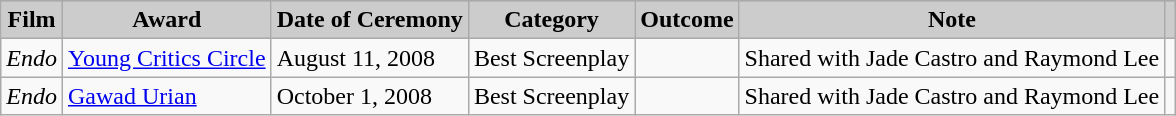<table class="wikitable">
<tr style="text-align:center;">
</tr>
<tr style="text-align:center;">
<th style="background:#ccc;">Film</th>
<th style="background:#ccc;">Award</th>
<th style="background:#ccc;">Date of Ceremony</th>
<th style="background:#ccc;">Category</th>
<th style="background:#ccc;">Outcome</th>
<th style="background:#ccc;">Note</th>
<th style="background:#ccc;"></th>
</tr>
<tr>
<td><em>Endo</em></td>
<td><a href='#'>Young Critics Circle</a></td>
<td>August 11, 2008</td>
<td>Best Screenplay</td>
<td></td>
<td>Shared with Jade Castro and Raymond Lee</td>
<td align="center"></td>
</tr>
<tr>
<td><em>Endo</em></td>
<td><a href='#'>Gawad Urian</a></td>
<td>October 1, 2008</td>
<td>Best Screenplay</td>
<td></td>
<td>Shared with Jade Castro and Raymond Lee</td>
<td align="center"></td>
</tr>
</table>
